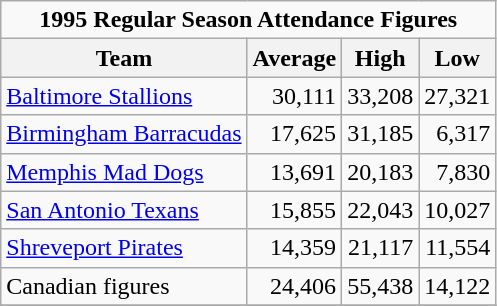<table class="wikitable floatright"  clear:right; text-align:left; line-height:normal;">
<tr>
<td style="text-align:center;" colspan="4"><strong>1995 Regular Season Attendance Figures</strong></td>
</tr>
<tr>
<th>Team</th>
<th>Average</th>
<th>High</th>
<th>Low</th>
</tr>
<tr Style="text-align: right;">
<td Style="text-align: left;"><a href='#'>Baltimore Stallions</a></td>
<td>30,111</td>
<td>33,208</td>
<td>27,321</td>
</tr>
<tr Style="text-align: right;">
<td Style="text-align: left;"><a href='#'>Birmingham Barracudas</a></td>
<td>17,625</td>
<td>31,185</td>
<td>6,317</td>
</tr>
<tr Style="text-align: right;">
<td Style="text-align: left;"><a href='#'>Memphis Mad Dogs</a></td>
<td>13,691</td>
<td>20,183</td>
<td>7,830</td>
</tr>
<tr Style="text-align: right;">
<td Style="text-align: left;"><a href='#'>San Antonio Texans</a></td>
<td>15,855</td>
<td>22,043</td>
<td>10,027</td>
</tr>
<tr Style="text-align: right;">
<td Style="text-align: left;"><a href='#'>Shreveport Pirates</a></td>
<td>14,359</td>
<td>21,117</td>
<td>11,554</td>
</tr>
<tr Style="text-align: right;">
<td Style="text-align: left;">Canadian figures</td>
<td>24,406</td>
<td>55,438</td>
<td>14,122</td>
</tr>
<tr>
</tr>
</table>
